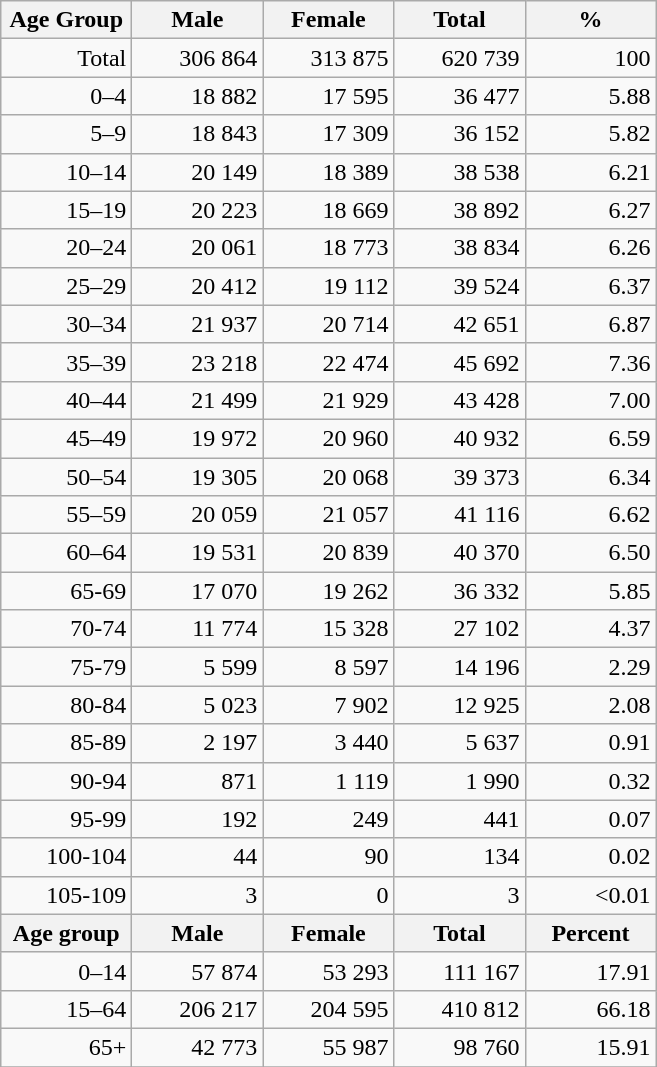<table class="wikitable">
<tr>
<th width="80pt">Age Group</th>
<th width="80pt">Male</th>
<th width="80pt">Female</th>
<th width="80pt">Total</th>
<th width="80pt">%</th>
</tr>
<tr>
<td align="right">Total</td>
<td align="right">306 864</td>
<td align="right">313 875</td>
<td align="right">620 739</td>
<td align="right">100</td>
</tr>
<tr>
<td align="right">0–4</td>
<td align="right">18 882</td>
<td align="right">17 595</td>
<td align="right">36 477</td>
<td align="right">5.88</td>
</tr>
<tr>
<td align="right">5–9</td>
<td align="right">18 843</td>
<td align="right">17 309</td>
<td align="right">36 152</td>
<td align="right">5.82</td>
</tr>
<tr>
<td align="right">10–14</td>
<td align="right">20 149</td>
<td align="right">18 389</td>
<td align="right">38 538</td>
<td align="right">6.21</td>
</tr>
<tr>
<td align="right">15–19</td>
<td align="right">20 223</td>
<td align="right">18 669</td>
<td align="right">38 892</td>
<td align="right">6.27</td>
</tr>
<tr>
<td align="right">20–24</td>
<td align="right">20 061</td>
<td align="right">18 773</td>
<td align="right">38 834</td>
<td align="right">6.26</td>
</tr>
<tr>
<td align="right">25–29</td>
<td align="right">20 412</td>
<td align="right">19 112</td>
<td align="right">39 524</td>
<td align="right">6.37</td>
</tr>
<tr>
<td align="right">30–34</td>
<td align="right">21 937</td>
<td align="right">20 714</td>
<td align="right">42 651</td>
<td align="right">6.87</td>
</tr>
<tr>
<td align="right">35–39</td>
<td align="right">23 218</td>
<td align="right">22 474</td>
<td align="right">45 692</td>
<td align="right">7.36</td>
</tr>
<tr>
<td align="right">40–44</td>
<td align="right">21 499</td>
<td align="right">21 929</td>
<td align="right">43 428</td>
<td align="right">7.00</td>
</tr>
<tr>
<td align="right">45–49</td>
<td align="right">19 972</td>
<td align="right">20 960</td>
<td align="right">40 932</td>
<td align="right">6.59</td>
</tr>
<tr>
<td align="right">50–54</td>
<td align="right">19 305</td>
<td align="right">20 068</td>
<td align="right">39 373</td>
<td align="right">6.34</td>
</tr>
<tr>
<td align="right">55–59</td>
<td align="right">20 059</td>
<td align="right">21 057</td>
<td align="right">41 116</td>
<td align="right">6.62</td>
</tr>
<tr>
<td align="right">60–64</td>
<td align="right">19 531</td>
<td align="right">20 839</td>
<td align="right">40 370</td>
<td align="right">6.50</td>
</tr>
<tr>
<td align="right">65-69</td>
<td align="right">17 070</td>
<td align="right">19 262</td>
<td align="right">36 332</td>
<td align="right">5.85</td>
</tr>
<tr>
<td align="right">70-74</td>
<td align="right">11 774</td>
<td align="right">15 328</td>
<td align="right">27 102</td>
<td align="right">4.37</td>
</tr>
<tr>
<td align="right">75-79</td>
<td align="right">5 599</td>
<td align="right">8 597</td>
<td align="right">14 196</td>
<td align="right">2.29</td>
</tr>
<tr>
<td align="right">80-84</td>
<td align="right">5 023</td>
<td align="right">7 902</td>
<td align="right">12 925</td>
<td align="right">2.08</td>
</tr>
<tr>
<td align="right">85-89</td>
<td align="right">2 197</td>
<td align="right">3 440</td>
<td align="right">5 637</td>
<td align="right">0.91</td>
</tr>
<tr>
<td align="right">90-94</td>
<td align="right">871</td>
<td align="right">1 119</td>
<td align="right">1 990</td>
<td align="right">0.32</td>
</tr>
<tr>
<td align="right">95-99</td>
<td align="right">192</td>
<td align="right">249</td>
<td align="right">441</td>
<td align="right">0.07</td>
</tr>
<tr>
<td align="right">100-104</td>
<td align="right">44</td>
<td align="right">90</td>
<td align="right">134</td>
<td align="right">0.02</td>
</tr>
<tr>
<td align="right">105-109</td>
<td align="right">3</td>
<td align="right">0</td>
<td align="right">3</td>
<td align="right"><0.01</td>
</tr>
<tr>
<th width="50">Age group</th>
<th width="80pt">Male</th>
<th width="80">Female</th>
<th width="80">Total</th>
<th width="50">Percent</th>
</tr>
<tr>
<td align="right">0–14</td>
<td align="right">57 874</td>
<td align="right">53 293</td>
<td align="right">111 167</td>
<td align="right">17.91</td>
</tr>
<tr>
<td align="right">15–64</td>
<td align="right">206 217</td>
<td align="right">204 595</td>
<td align="right">410 812</td>
<td align="right">66.18</td>
</tr>
<tr>
<td align="right">65+</td>
<td align="right">42 773</td>
<td align="right">55 987</td>
<td align="right">98 760</td>
<td align="right">15.91</td>
</tr>
<tr>
</tr>
</table>
